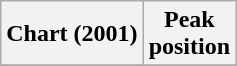<table class="wikitable sortable plainrowheaders" style="text-align:center">
<tr>
<th scope="col">Chart (2001)</th>
<th scope="col">Peak<br>position</th>
</tr>
<tr>
</tr>
</table>
